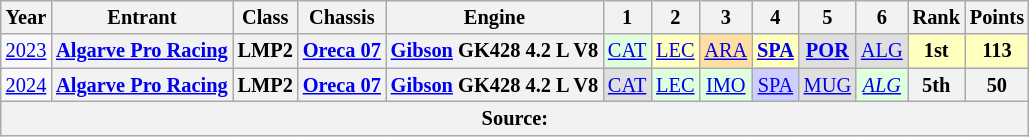<table class="wikitable" style="text-align:center; font-size:85%">
<tr>
<th>Year</th>
<th>Entrant</th>
<th>Class</th>
<th>Chassis</th>
<th>Engine</th>
<th>1</th>
<th>2</th>
<th>3</th>
<th>4</th>
<th>5</th>
<th>6</th>
<th>Rank</th>
<th>Points</th>
</tr>
<tr>
<td><a href='#'>2023</a></td>
<th nowrap><a href='#'>Algarve Pro Racing</a></th>
<th>LMP2</th>
<th nowrap><a href='#'>Oreca 07</a></th>
<th nowrap><a href='#'>Gibson</a> GK428 4.2 L V8</th>
<td style="background:#DFFFDF;"><a href='#'>CAT</a><br></td>
<td style="background:#FFFFBF;"><a href='#'>LEC</a><br></td>
<td style="background:#FFDF9F;"><a href='#'>ARA</a><br></td>
<td style="background:#FFFFBF;"><strong><a href='#'>SPA</a></strong><br></td>
<td style="background:#DFDFDF;"><strong><a href='#'>POR</a></strong><br></td>
<td style="background:#DFDFDF;"><a href='#'>ALG</a><br></td>
<th style="background:#FFFFBF;">1st</th>
<th style="background:#FFFFBF;">113</th>
</tr>
<tr>
<td><a href='#'>2024</a></td>
<th nowrap><a href='#'>Algarve Pro Racing</a></th>
<th>LMP2</th>
<th nowrap><a href='#'>Oreca 07</a></th>
<th nowrap><a href='#'>Gibson</a> GK428 4.2 L V8</th>
<td style="background:#DFDFDF;"><a href='#'>CAT</a><br></td>
<td style="background:#DFFFDF;"><a href='#'>LEC</a><br></td>
<td style="background:#DFFFDF;"><a href='#'>IMO</a><br></td>
<td style="background:#CFCFFF;"><a href='#'>SPA</a><br></td>
<td style="background:#DFDFDF;"><a href='#'>MUG</a><br></td>
<td style="background:#DFFFDF;"><em><a href='#'>ALG</a></em><br></td>
<th>5th</th>
<th>50</th>
</tr>
<tr>
<th colspan="13">Source:</th>
</tr>
</table>
